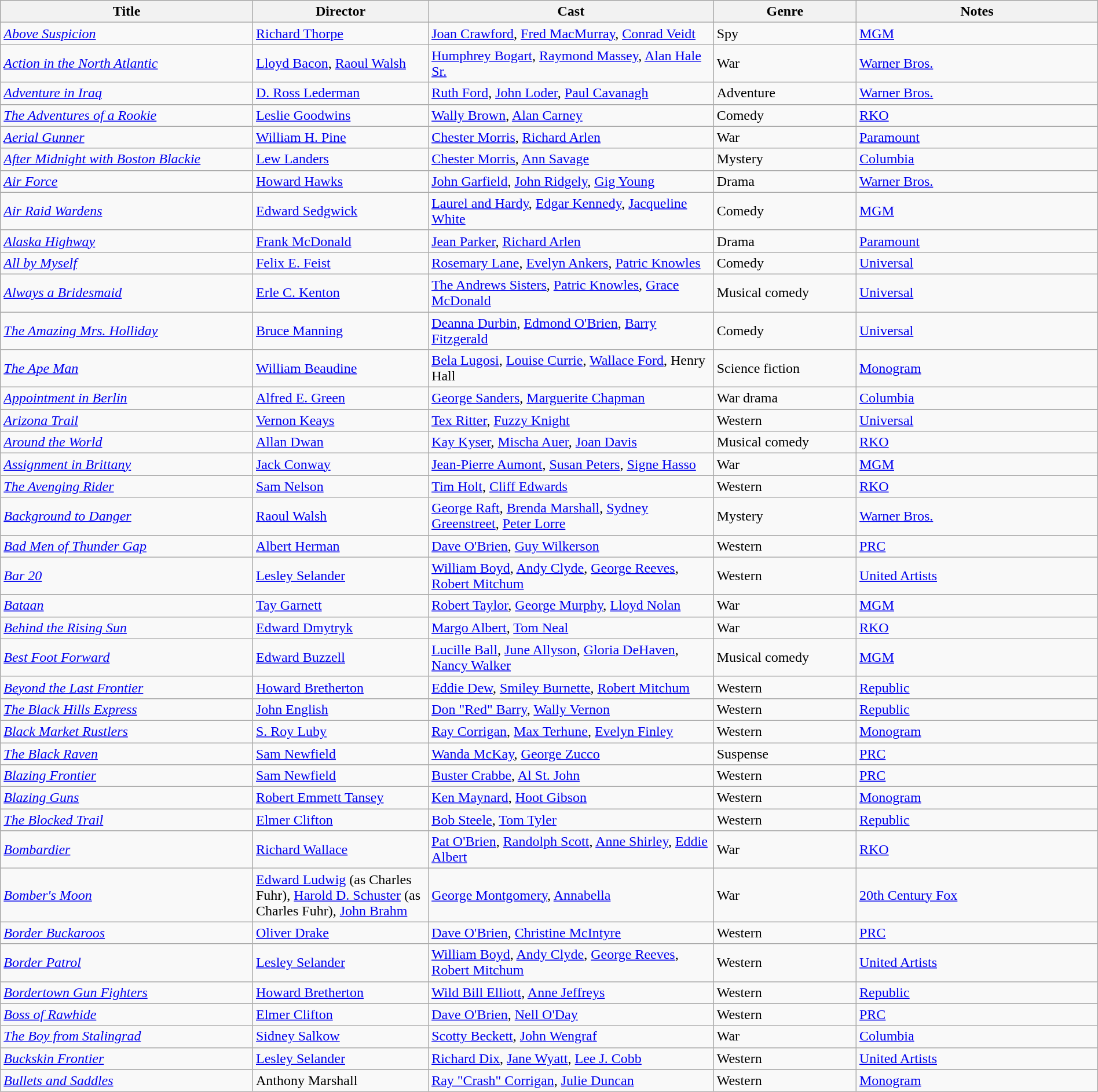<table class="wikitable" style="width:100%;">
<tr>
<th style="width:23%;">Title</th>
<th style="width:16%;">Director</th>
<th style="width:26%;">Cast</th>
<th style="width:13%;">Genre</th>
<th style="width:22%;">Notes</th>
</tr>
<tr>
<td><em><a href='#'>Above Suspicion</a></em></td>
<td><a href='#'>Richard Thorpe</a></td>
<td><a href='#'>Joan Crawford</a>, <a href='#'>Fred MacMurray</a>, <a href='#'>Conrad Veidt</a></td>
<td>Spy</td>
<td><a href='#'>MGM</a></td>
</tr>
<tr>
<td><em><a href='#'>Action in the North Atlantic</a></em></td>
<td><a href='#'>Lloyd Bacon</a>, <a href='#'>Raoul Walsh</a></td>
<td><a href='#'>Humphrey Bogart</a>, <a href='#'>Raymond Massey</a>, <a href='#'>Alan Hale Sr.</a></td>
<td>War</td>
<td><a href='#'>Warner Bros.</a></td>
</tr>
<tr>
<td><em><a href='#'>Adventure in Iraq</a></em></td>
<td><a href='#'>D. Ross Lederman</a></td>
<td><a href='#'>Ruth Ford</a>, <a href='#'>John Loder</a>, <a href='#'>Paul Cavanagh</a></td>
<td>Adventure</td>
<td><a href='#'>Warner Bros.</a></td>
</tr>
<tr>
<td><em><a href='#'>The Adventures of a Rookie</a></em></td>
<td><a href='#'>Leslie Goodwins</a></td>
<td><a href='#'>Wally Brown</a>, <a href='#'>Alan Carney</a></td>
<td>Comedy</td>
<td><a href='#'>RKO</a></td>
</tr>
<tr>
<td><em><a href='#'>Aerial Gunner</a></em></td>
<td><a href='#'>William H. Pine</a></td>
<td><a href='#'>Chester Morris</a>, <a href='#'>Richard Arlen</a></td>
<td>War</td>
<td><a href='#'>Paramount</a></td>
</tr>
<tr>
<td><em><a href='#'>After Midnight with Boston Blackie</a></em></td>
<td><a href='#'>Lew Landers</a></td>
<td><a href='#'>Chester Morris</a>, <a href='#'>Ann Savage</a></td>
<td>Mystery</td>
<td><a href='#'>Columbia</a></td>
</tr>
<tr>
<td><em><a href='#'>Air Force</a></em></td>
<td><a href='#'>Howard Hawks</a></td>
<td><a href='#'>John Garfield</a>, <a href='#'>John Ridgely</a>, <a href='#'>Gig Young</a></td>
<td>Drama</td>
<td><a href='#'>Warner Bros.</a></td>
</tr>
<tr>
<td><em><a href='#'>Air Raid Wardens</a></em></td>
<td><a href='#'>Edward Sedgwick</a></td>
<td><a href='#'>Laurel and Hardy</a>, <a href='#'>Edgar Kennedy</a>, <a href='#'>Jacqueline White</a></td>
<td>Comedy</td>
<td><a href='#'>MGM</a></td>
</tr>
<tr>
<td><em><a href='#'>Alaska Highway</a></em></td>
<td><a href='#'>Frank McDonald</a></td>
<td><a href='#'>Jean Parker</a>, <a href='#'>Richard Arlen</a></td>
<td>Drama</td>
<td><a href='#'>Paramount</a></td>
</tr>
<tr>
<td><em><a href='#'>All by Myself</a></em></td>
<td><a href='#'>Felix E. Feist</a></td>
<td><a href='#'>Rosemary Lane</a>, <a href='#'>Evelyn Ankers</a>, <a href='#'>Patric Knowles</a></td>
<td>Comedy</td>
<td><a href='#'>Universal</a></td>
</tr>
<tr>
<td><em><a href='#'>Always a Bridesmaid</a></em></td>
<td><a href='#'>Erle C. Kenton</a></td>
<td><a href='#'>The Andrews Sisters</a>, <a href='#'>Patric Knowles</a>, <a href='#'>Grace McDonald</a></td>
<td>Musical comedy</td>
<td><a href='#'>Universal</a></td>
</tr>
<tr>
<td><em><a href='#'>The Amazing Mrs. Holliday</a></em></td>
<td><a href='#'>Bruce Manning</a></td>
<td><a href='#'>Deanna Durbin</a>, <a href='#'>Edmond O'Brien</a>, <a href='#'>Barry Fitzgerald</a></td>
<td>Comedy</td>
<td><a href='#'>Universal</a></td>
</tr>
<tr>
<td><em><a href='#'>The Ape Man</a></em></td>
<td><a href='#'>William Beaudine</a></td>
<td><a href='#'>Bela Lugosi</a>, <a href='#'>Louise Currie</a>, <a href='#'>Wallace Ford</a>, Henry Hall</td>
<td>Science fiction</td>
<td><a href='#'>Monogram</a></td>
</tr>
<tr>
<td><em><a href='#'>Appointment in Berlin</a></em></td>
<td><a href='#'>Alfred E. Green</a></td>
<td><a href='#'>George Sanders</a>, <a href='#'>Marguerite Chapman</a></td>
<td>War drama</td>
<td><a href='#'>Columbia</a></td>
</tr>
<tr>
<td><em><a href='#'>Arizona Trail</a></em></td>
<td><a href='#'>Vernon Keays</a></td>
<td><a href='#'>Tex Ritter</a>, <a href='#'>Fuzzy Knight</a></td>
<td>Western</td>
<td><a href='#'>Universal</a></td>
</tr>
<tr>
<td><em><a href='#'>Around the World</a></em></td>
<td><a href='#'>Allan Dwan</a></td>
<td><a href='#'>Kay Kyser</a>, <a href='#'>Mischa Auer</a>, <a href='#'>Joan Davis</a></td>
<td>Musical comedy</td>
<td><a href='#'>RKO</a></td>
</tr>
<tr>
<td><em><a href='#'>Assignment in Brittany</a></em></td>
<td><a href='#'>Jack Conway</a></td>
<td><a href='#'>Jean-Pierre Aumont</a>, <a href='#'>Susan Peters</a>, <a href='#'>Signe Hasso</a></td>
<td>War</td>
<td><a href='#'>MGM</a></td>
</tr>
<tr>
<td><em><a href='#'>The Avenging Rider</a></em></td>
<td><a href='#'>Sam Nelson</a></td>
<td><a href='#'>Tim Holt</a>, <a href='#'>Cliff Edwards</a></td>
<td>Western</td>
<td><a href='#'>RKO</a></td>
</tr>
<tr>
<td><em><a href='#'>Background to Danger</a></em></td>
<td><a href='#'>Raoul Walsh</a></td>
<td><a href='#'>George Raft</a>, <a href='#'>Brenda Marshall</a>, <a href='#'>Sydney Greenstreet</a>, <a href='#'>Peter Lorre</a></td>
<td>Mystery</td>
<td><a href='#'>Warner Bros.</a></td>
</tr>
<tr>
<td><em><a href='#'>Bad Men of Thunder Gap</a></em></td>
<td><a href='#'>Albert Herman</a></td>
<td><a href='#'>Dave O'Brien</a>, <a href='#'>Guy Wilkerson</a></td>
<td>Western</td>
<td><a href='#'>PRC</a></td>
</tr>
<tr>
<td><em><a href='#'>Bar 20</a></em></td>
<td><a href='#'>Lesley Selander</a></td>
<td><a href='#'>William Boyd</a>, <a href='#'>Andy Clyde</a>, <a href='#'>George Reeves</a>, <a href='#'>Robert Mitchum</a></td>
<td>Western</td>
<td><a href='#'>United Artists</a></td>
</tr>
<tr>
<td><em><a href='#'>Bataan</a></em></td>
<td><a href='#'>Tay Garnett</a></td>
<td><a href='#'>Robert Taylor</a>, <a href='#'>George Murphy</a>, <a href='#'>Lloyd Nolan</a></td>
<td>War</td>
<td><a href='#'>MGM</a></td>
</tr>
<tr>
<td><em><a href='#'>Behind the Rising Sun</a></em></td>
<td><a href='#'>Edward Dmytryk</a></td>
<td><a href='#'>Margo Albert</a>, <a href='#'>Tom Neal</a></td>
<td>War</td>
<td><a href='#'>RKO</a></td>
</tr>
<tr>
<td><em><a href='#'>Best Foot Forward</a></em></td>
<td><a href='#'>Edward Buzzell</a></td>
<td><a href='#'>Lucille Ball</a>, <a href='#'>June Allyson</a>, <a href='#'>Gloria DeHaven</a>, <a href='#'>Nancy Walker</a></td>
<td>Musical comedy</td>
<td><a href='#'>MGM</a></td>
</tr>
<tr>
<td><em><a href='#'>Beyond the Last Frontier</a></em></td>
<td><a href='#'>Howard Bretherton</a></td>
<td><a href='#'>Eddie Dew</a>, <a href='#'>Smiley Burnette</a>, <a href='#'>Robert Mitchum</a></td>
<td>Western</td>
<td><a href='#'>Republic</a></td>
</tr>
<tr>
<td><em><a href='#'>The Black Hills Express</a></em></td>
<td><a href='#'>John English</a></td>
<td><a href='#'>Don "Red" Barry</a>, <a href='#'>Wally Vernon</a></td>
<td>Western</td>
<td><a href='#'>Republic</a></td>
</tr>
<tr>
<td><em><a href='#'>Black Market Rustlers</a></em></td>
<td><a href='#'>S. Roy Luby</a></td>
<td><a href='#'>Ray Corrigan</a>, <a href='#'>Max Terhune</a>, <a href='#'>Evelyn Finley</a></td>
<td>Western</td>
<td><a href='#'>Monogram</a></td>
</tr>
<tr>
<td><em><a href='#'>The Black Raven</a></em></td>
<td><a href='#'>Sam Newfield</a></td>
<td><a href='#'>Wanda McKay</a>, <a href='#'>George Zucco</a></td>
<td>Suspense</td>
<td><a href='#'>PRC</a></td>
</tr>
<tr>
<td><em><a href='#'>Blazing Frontier</a></em></td>
<td><a href='#'>Sam Newfield</a></td>
<td><a href='#'>Buster Crabbe</a>, <a href='#'>Al St. John</a></td>
<td>Western</td>
<td><a href='#'>PRC</a></td>
</tr>
<tr>
<td><em><a href='#'>Blazing Guns</a></em></td>
<td><a href='#'>Robert Emmett Tansey</a></td>
<td><a href='#'>Ken Maynard</a>, <a href='#'>Hoot Gibson</a></td>
<td>Western</td>
<td><a href='#'>Monogram</a></td>
</tr>
<tr>
<td><em><a href='#'>The Blocked Trail</a></em></td>
<td><a href='#'>Elmer Clifton</a></td>
<td><a href='#'>Bob Steele</a>, <a href='#'>Tom Tyler</a></td>
<td>Western</td>
<td><a href='#'>Republic</a></td>
</tr>
<tr>
<td><em><a href='#'>Bombardier</a></em></td>
<td><a href='#'>Richard Wallace</a></td>
<td><a href='#'>Pat O'Brien</a>, <a href='#'>Randolph Scott</a>, <a href='#'>Anne Shirley</a>, <a href='#'>Eddie Albert</a></td>
<td>War</td>
<td><a href='#'>RKO</a></td>
</tr>
<tr>
<td><em><a href='#'>Bomber's Moon</a></em></td>
<td><a href='#'>Edward Ludwig</a> (as Charles Fuhr), <a href='#'>Harold D. Schuster</a> (as Charles Fuhr), <a href='#'>John Brahm</a></td>
<td><a href='#'>George Montgomery</a>, <a href='#'>Annabella</a></td>
<td>War</td>
<td><a href='#'>20th Century Fox</a></td>
</tr>
<tr>
<td><em><a href='#'>Border Buckaroos</a></em></td>
<td><a href='#'>Oliver Drake</a></td>
<td><a href='#'>Dave O'Brien</a>, <a href='#'>Christine McIntyre</a></td>
<td>Western</td>
<td><a href='#'>PRC</a></td>
</tr>
<tr>
<td><em><a href='#'>Border Patrol</a></em></td>
<td><a href='#'>Lesley Selander</a></td>
<td><a href='#'>William Boyd</a>, <a href='#'>Andy Clyde</a>, <a href='#'>George Reeves</a>, <a href='#'>Robert Mitchum</a></td>
<td>Western</td>
<td><a href='#'>United Artists</a></td>
</tr>
<tr>
<td><em><a href='#'>Bordertown Gun Fighters</a></em></td>
<td><a href='#'>Howard Bretherton</a></td>
<td><a href='#'>Wild Bill Elliott</a>, <a href='#'>Anne Jeffreys</a></td>
<td>Western</td>
<td><a href='#'>Republic</a></td>
</tr>
<tr>
<td><em><a href='#'>Boss of Rawhide</a></em></td>
<td><a href='#'>Elmer Clifton</a></td>
<td><a href='#'>Dave O'Brien</a>, <a href='#'>Nell O'Day</a></td>
<td>Western</td>
<td><a href='#'>PRC</a></td>
</tr>
<tr>
<td><em><a href='#'>The Boy from Stalingrad</a></em></td>
<td><a href='#'>Sidney Salkow</a></td>
<td><a href='#'>Scotty Beckett</a>, <a href='#'>John Wengraf</a></td>
<td>War</td>
<td><a href='#'>Columbia</a></td>
</tr>
<tr>
<td><em><a href='#'>Buckskin Frontier</a></em></td>
<td><a href='#'>Lesley Selander</a></td>
<td><a href='#'>Richard Dix</a>, <a href='#'>Jane Wyatt</a>, <a href='#'>Lee J. Cobb</a></td>
<td>Western</td>
<td><a href='#'>United Artists</a></td>
</tr>
<tr>
<td><em><a href='#'>Bullets and Saddles</a></em></td>
<td>Anthony Marshall</td>
<td><a href='#'>Ray "Crash" Corrigan</a>, <a href='#'>Julie Duncan</a></td>
<td>Western</td>
<td><a href='#'>Monogram</a></td>
</tr>
</table>
